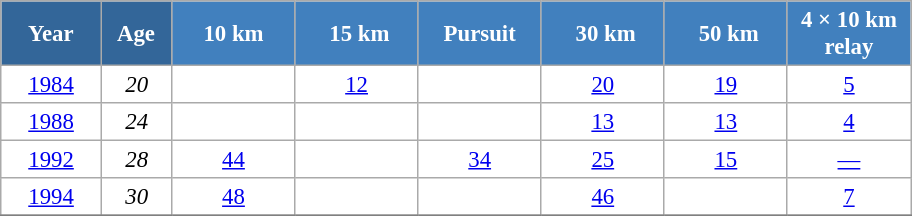<table class="wikitable" style="font-size:95%; text-align:center; border:grey solid 1px; border-collapse:collapse; background:#ffffff;">
<tr>
<th style="background-color:#369; color:white; width:60px;"> Year </th>
<th style="background-color:#369; color:white; width:40px;"> Age </th>
<th style="background-color:#4180be; color:white; width:75px;"> 10 km </th>
<th style="background-color:#4180be; color:white; width:75px;"> 15 km</th>
<th style="background-color:#4180be; color:white; width:75px;"> Pursuit </th>
<th style="background-color:#4180be; color:white; width:75px;"> 30 km</th>
<th style="background-color:#4180be; color:white; width:75px;"> 50 km</th>
<th style="background-color:#4180be; color:white; width:75px;"> 4 × 10 km <br> relay </th>
</tr>
<tr>
<td><a href='#'>1984</a></td>
<td><em>20</em></td>
<td></td>
<td><a href='#'>12</a></td>
<td></td>
<td><a href='#'>20</a></td>
<td><a href='#'>19</a></td>
<td><a href='#'>5</a></td>
</tr>
<tr>
<td><a href='#'>1988</a></td>
<td><em>24</em></td>
<td></td>
<td><a href='#'></a></td>
<td></td>
<td><a href='#'>13</a></td>
<td><a href='#'>13</a></td>
<td><a href='#'>4</a></td>
</tr>
<tr>
<td><a href='#'>1992</a></td>
<td><em>28</em></td>
<td><a href='#'>44</a></td>
<td></td>
<td><a href='#'>34</a></td>
<td><a href='#'>25</a></td>
<td><a href='#'>15</a></td>
<td><a href='#'>—</a></td>
</tr>
<tr>
<td><a href='#'>1994</a></td>
<td><em>30</em></td>
<td><a href='#'>48</a></td>
<td></td>
<td><a href='#'></a></td>
<td><a href='#'>46</a></td>
<td><a href='#'></a></td>
<td><a href='#'>7</a></td>
</tr>
<tr>
</tr>
</table>
